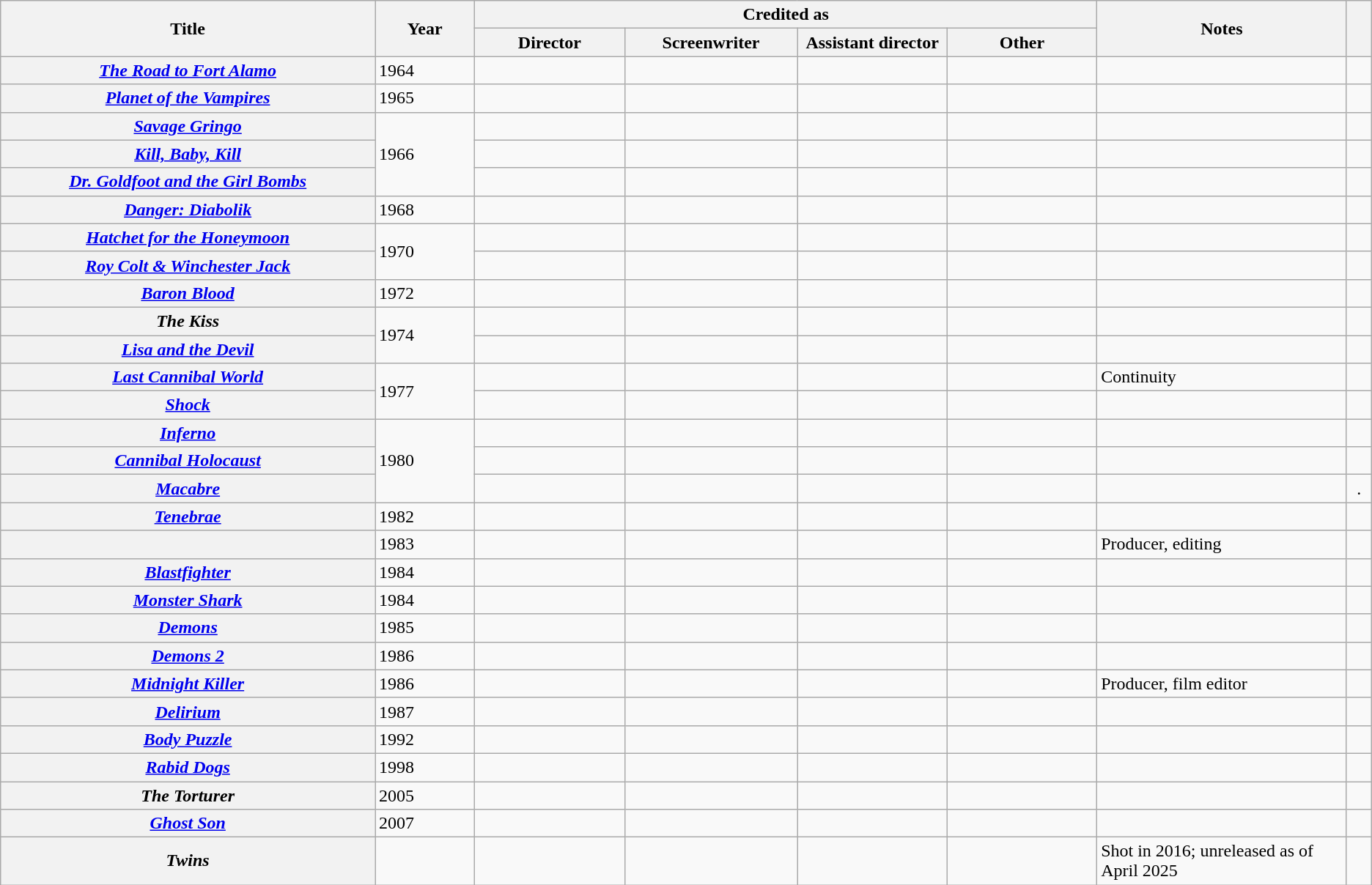<table class="wikitable sortable plainrowheaders">
<tr>
<th width="15%" rowspan="2" scope="col">Title</th>
<th width="4%" rowspan="2" scope="col">Year</th>
<th colspan="4" scope="col">Credited as</th>
<th width="10%" rowspan="2" scope="col" class="unsortable">Notes</th>
<th width="1%" rowspan="2" scope="col" class="unsortable"></th>
</tr>
<tr>
<th width=6%>Director</th>
<th width=6%>Screenwriter</th>
<th width=6%>Assistant director</th>
<th width=6%>Other</th>
</tr>
<tr>
<th scope="row"><em><a href='#'>The Road to Fort Alamo</a></em></th>
<td>1964</td>
<td></td>
<td></td>
<td></td>
<td></td>
<td></td>
<td style="text-align:center;"></td>
</tr>
<tr>
<th scope="row"><em><a href='#'>Planet of the Vampires</a></em></th>
<td rowspan="1">1965</td>
<td></td>
<td></td>
<td></td>
<td></td>
<td></td>
<td style="text-align:center;"></td>
</tr>
<tr>
<th scope="row"><em><a href='#'>Savage Gringo</a></em></th>
<td rowspan="3">1966</td>
<td></td>
<td></td>
<td></td>
<td></td>
<td></td>
<td style="text-align:center;"></td>
</tr>
<tr>
<th scope="row"><em><a href='#'>Kill, Baby, Kill</a></em></th>
<td></td>
<td></td>
<td></td>
<td></td>
<td></td>
<td style="text-align:center;"></td>
</tr>
<tr>
<th scope="row"><em><a href='#'>Dr. Goldfoot and the Girl Bombs</a></em></th>
<td></td>
<td></td>
<td></td>
<td></td>
<td></td>
<td style="text-align:center;"></td>
</tr>
<tr>
<th scope="row"><em><a href='#'>Danger: Diabolik</a></em></th>
<td>1968</td>
<td></td>
<td></td>
<td></td>
<td></td>
<td></td>
<td style="text-align:center;"></td>
</tr>
<tr>
<th scope="row"><em><a href='#'>Hatchet for the Honeymoon</a></em></th>
<td rowspan="2">1970</td>
<td></td>
<td></td>
<td></td>
<td></td>
<td></td>
<td style="text-align:center;"></td>
</tr>
<tr>
<th scope="row"><em><a href='#'>Roy Colt & Winchester Jack</a></em></th>
<td></td>
<td></td>
<td></td>
<td></td>
<td></td>
<td style="text-align:center;"></td>
</tr>
<tr>
<th scope="row"><em><a href='#'>Baron Blood</a></em></th>
<td>1972</td>
<td></td>
<td></td>
<td></td>
<td></td>
<td></td>
<td style="text-align:center;"></td>
</tr>
<tr>
<th scope="row"><em>The Kiss</em></th>
<td rowspan="2">1974</td>
<td></td>
<td></td>
<td></td>
<td></td>
<td></td>
<td style="text-align:center;"></td>
</tr>
<tr>
<th scope="row"><em><a href='#'>Lisa and the Devil</a></em></th>
<td></td>
<td></td>
<td></td>
<td></td>
<td></td>
<td style="text-align:center;"></td>
</tr>
<tr>
<th scope="row"><em><a href='#'>Last Cannibal World</a></em></th>
<td rowspan="2">1977</td>
<td></td>
<td></td>
<td></td>
<td></td>
<td>Continuity</td>
<td style="text-align:center;"></td>
</tr>
<tr>
<th scope="row"><em><a href='#'>Shock</a></em></th>
<td></td>
<td></td>
<td></td>
<td></td>
<td></td>
<td style="text-align:center;"></td>
</tr>
<tr>
<th scope="row"><em><a href='#'>Inferno</a></em></th>
<td rowspan="3">1980</td>
<td></td>
<td></td>
<td></td>
<td></td>
<td></td>
<td style="text-align:center;"></td>
</tr>
<tr>
<th scope="row"><em><a href='#'>Cannibal Holocaust</a></em></th>
<td></td>
<td></td>
<td></td>
<td></td>
<td></td>
<td style="text-align:center;"></td>
</tr>
<tr>
<th scope="row"><em><a href='#'>Macabre</a></em></th>
<td></td>
<td></td>
<td></td>
<td></td>
<td></td>
<td style="text-align:center;">.</td>
</tr>
<tr>
<th scope="row"><em><a href='#'>Tenebrae</a></em></th>
<td>1982</td>
<td></td>
<td></td>
<td></td>
<td></td>
<td></td>
<td style="text-align:center;"></td>
</tr>
<tr>
<th scope="row"></th>
<td>1983</td>
<td></td>
<td></td>
<td></td>
<td></td>
<td>Producer, editing</td>
<td style="text-align:center;"></td>
</tr>
<tr>
<th scope="row"><em><a href='#'>Blastfighter</a></em></th>
<td>1984</td>
<td></td>
<td></td>
<td></td>
<td></td>
<td></td>
<td style="text-align:center;"></td>
</tr>
<tr>
<th scope="row"><em><a href='#'>Monster Shark</a></em></th>
<td>1984</td>
<td></td>
<td></td>
<td></td>
<td></td>
<td></td>
<td style="text-align:center;"></td>
</tr>
<tr>
<th scope="row"><em><a href='#'>Demons</a></em></th>
<td>1985</td>
<td></td>
<td></td>
<td></td>
<td></td>
<td></td>
<td style="text-align:center;"></td>
</tr>
<tr>
<th scope="row"><em><a href='#'>Demons 2</a></em></th>
<td>1986</td>
<td></td>
<td></td>
<td></td>
<td></td>
<td></td>
<td style="text-align:center;"></td>
</tr>
<tr>
<th scope="row"><em><a href='#'>Midnight Killer</a></em></th>
<td>1986</td>
<td></td>
<td></td>
<td></td>
<td></td>
<td>Producer, film editor</td>
<td style="text-align:center;"></td>
</tr>
<tr>
<th scope="row"><em><a href='#'>Delirium</a></em></th>
<td>1987</td>
<td></td>
<td></td>
<td></td>
<td></td>
<td></td>
<td style="text-align:center;"></td>
</tr>
<tr>
<th scope="row"><em><a href='#'>Body Puzzle</a></em></th>
<td>1992</td>
<td></td>
<td></td>
<td></td>
<td></td>
<td></td>
<td style="text-align:center;"></td>
</tr>
<tr>
<th scope="row"><em><a href='#'>Rabid Dogs</a></em></th>
<td>1998</td>
<td></td>
<td></td>
<td></td>
<td></td>
<td></td>
<td style="text-align:center;"></td>
</tr>
<tr>
<th scope="row"><em>The Torturer</em></th>
<td>2005</td>
<td></td>
<td></td>
<td></td>
<td></td>
<td></td>
<td></td>
</tr>
<tr>
<th scope="row"><em><a href='#'>Ghost Son</a></em></th>
<td>2007</td>
<td></td>
<td></td>
<td></td>
<td></td>
<td></td>
<td></td>
</tr>
<tr>
<th scope="row"><em>Twins</em></th>
<td></td>
<td></td>
<td></td>
<td></td>
<td></td>
<td>Shot in 2016; unreleased as of April 2025</td>
<td></td>
</tr>
</table>
